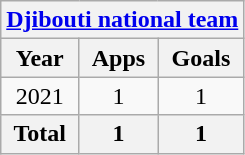<table class="wikitable" style="text-align:center">
<tr>
<th colspan=3><a href='#'>Djibouti national team</a></th>
</tr>
<tr>
<th>Year</th>
<th>Apps</th>
<th>Goals</th>
</tr>
<tr>
<td>2021</td>
<td>1</td>
<td>1</td>
</tr>
<tr>
<th>Total</th>
<th>1</th>
<th>1</th>
</tr>
</table>
